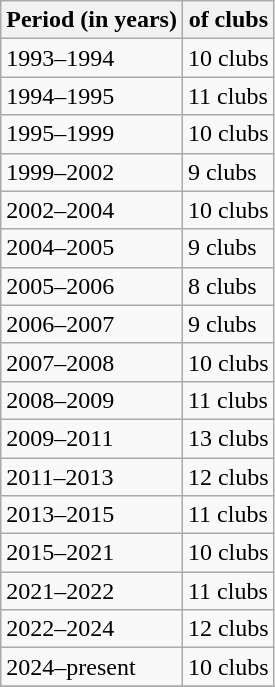<table class="wikitable sortable mw-collapsible">
<tr>
<th>Period (in years)</th>
<th> of clubs</th>
</tr>
<tr>
<td>1993–1994</td>
<td>10 clubs</td>
</tr>
<tr>
<td>1994–1995</td>
<td>11 clubs</td>
</tr>
<tr>
<td>1995–1999</td>
<td>10 clubs</td>
</tr>
<tr>
<td>1999–2002</td>
<td>9 clubs</td>
</tr>
<tr>
<td>2002–2004</td>
<td>10 clubs</td>
</tr>
<tr>
<td>2004–2005</td>
<td>9 clubs</td>
</tr>
<tr>
<td>2005–2006</td>
<td>8 clubs</td>
</tr>
<tr>
<td>2006–2007</td>
<td>9 clubs</td>
</tr>
<tr>
<td>2007–2008</td>
<td>10 clubs</td>
</tr>
<tr>
<td>2008–2009</td>
<td>11 clubs</td>
</tr>
<tr>
<td>2009–2011</td>
<td>13 clubs</td>
</tr>
<tr>
<td>2011–2013</td>
<td>12 clubs</td>
</tr>
<tr>
<td>2013–2015</td>
<td>11 clubs</td>
</tr>
<tr>
<td>2015–2021</td>
<td>10 clubs</td>
</tr>
<tr>
<td>2021–2022</td>
<td>11 clubs</td>
</tr>
<tr>
<td>2022–2024</td>
<td>12 clubs</td>
</tr>
<tr>
<td>2024–present</td>
<td>10 clubs</td>
</tr>
<tr>
</tr>
</table>
